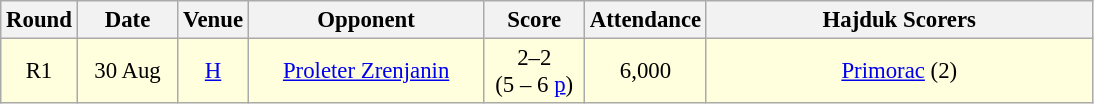<table class="wikitable sortable" style="text-align: center; font-size:95%;">
<tr>
<th width="30">Round</th>
<th width="60">Date</th>
<th width="20">Venue</th>
<th width="150">Opponent</th>
<th width="60">Score</th>
<th width="60">Attendance</th>
<th width="250">Hajduk Scorers</th>
</tr>
<tr bgcolor="#ffffdd">
<td>R1</td>
<td>30 Aug</td>
<td><a href='#'>H</a></td>
<td><a href='#'>Proleter Zrenjanin</a></td>
<td>2–2<br>(5 – 6 <a href='#'>p</a>)</td>
<td>6,000</td>
<td><a href='#'>Primorac</a> (2)</td>
</tr>
</table>
